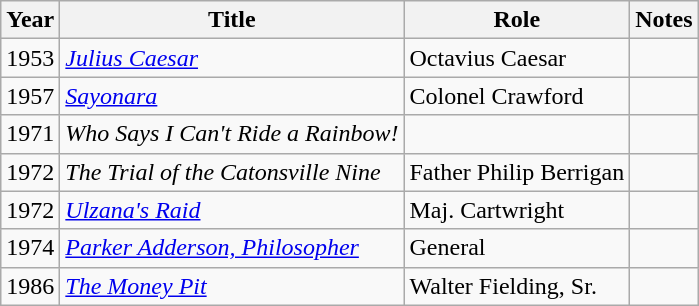<table class="wikitable">
<tr>
<th>Year</th>
<th>Title</th>
<th>Role</th>
<th>Notes</th>
</tr>
<tr>
<td>1953</td>
<td><em><a href='#'>Julius Caesar</a></em></td>
<td>Octavius Caesar</td>
<td></td>
</tr>
<tr>
<td>1957</td>
<td><em><a href='#'>Sayonara</a></em></td>
<td>Colonel Crawford</td>
<td></td>
</tr>
<tr>
<td>1971</td>
<td><em>Who Says I Can't Ride a Rainbow!</em></td>
<td></td>
<td></td>
</tr>
<tr>
<td>1972</td>
<td><em>The Trial of the Catonsville Nine</em></td>
<td>Father Philip Berrigan</td>
<td></td>
</tr>
<tr>
<td>1972</td>
<td><em><a href='#'>Ulzana's Raid</a></em></td>
<td>Maj. Cartwright</td>
<td></td>
</tr>
<tr>
<td>1974</td>
<td><em><a href='#'>Parker Adderson, Philosopher</a></em></td>
<td>General</td>
<td></td>
</tr>
<tr>
<td>1986</td>
<td><em><a href='#'>The Money Pit</a></em></td>
<td>Walter Fielding, Sr.</td>
<td></td>
</tr>
</table>
